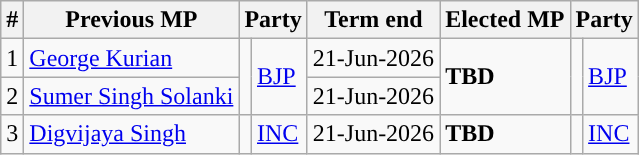<table class="wikitable sortable">
<tr>
<th>#</th>
<th>Previous MP</th>
<th colspan="2">Party</th>
<th>Term end</th>
<th>Elected MP</th>
<th colspan="2">Party</th>
</tr>
<tr>
<td>1</td>
<td><a href='#'>George Kurian</a></td>
<td rowspan=2 width="1px"></td>
<td rowspan="2"><a href='#'>BJP</a></td>
<td>21-Jun-2026</td>
<td rowspan=2><strong>TBD</strong></td>
<td rowspan=2 width="1px"></td>
<td rowspan="2"><a href='#'>BJP</a></td>
</tr>
<tr>
<td>2</td>
<td><a href='#'>Sumer Singh Solanki</a></td>
<td>21-Jun-2026</td>
</tr>
<tr>
<td>3</td>
<td><a href='#'>Digvijaya Singh</a></td>
<td></td>
<td><a href='#'>INC</a></td>
<td>21-Jun-2026</td>
<td><strong>TBD</strong></td>
<td width="1px"></td>
<td><a href='#'>INC</a></td>
</tr>
</table>
